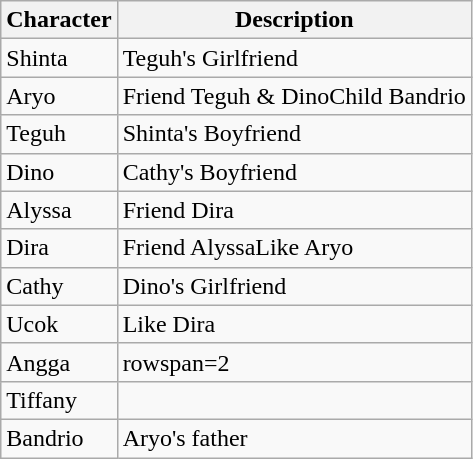<table class="wikitable unsortable">
<tr>
<th>Character</th>
<th>Description</th>
</tr>
<tr>
<td>Shinta</td>
<td>Teguh's Girlfriend</td>
</tr>
<tr>
<td>Aryo</td>
<td>Friend Teguh & DinoChild Bandrio</td>
</tr>
<tr>
<td>Teguh</td>
<td>Shinta's Boyfriend</td>
</tr>
<tr>
<td>Dino</td>
<td>Cathy's Boyfriend</td>
</tr>
<tr>
<td>Alyssa</td>
<td>Friend Dira</td>
</tr>
<tr>
<td>Dira</td>
<td>Friend AlyssaLike Aryo</td>
</tr>
<tr>
<td>Cathy</td>
<td>Dino's Girlfriend</td>
</tr>
<tr>
<td>Ucok</td>
<td>Like Dira</td>
</tr>
<tr>
<td>Angga</td>
<td>rowspan=2 </td>
</tr>
<tr>
<td>Tiffany</td>
</tr>
<tr>
<td>Bandrio</td>
<td>Aryo's father</td>
</tr>
</table>
